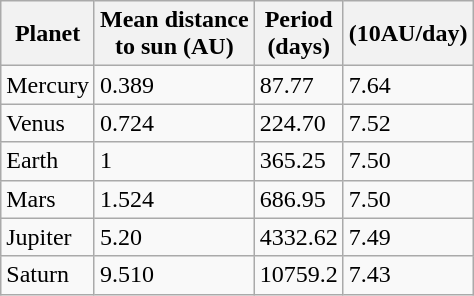<table class="wikitable">
<tr>
<th>Planet</th>
<th>Mean distance <br>to sun (AU)</th>
<th>Period <br>(days)</th>
<th>(10AU/day)</th>
</tr>
<tr>
<td>Mercury</td>
<td>0.389</td>
<td>87.77</td>
<td>7.64</td>
</tr>
<tr>
<td>Venus</td>
<td>0.724</td>
<td>224.70</td>
<td>7.52</td>
</tr>
<tr>
<td>Earth</td>
<td>1</td>
<td>365.25</td>
<td>7.50</td>
</tr>
<tr>
<td>Mars</td>
<td>1.524</td>
<td>686.95</td>
<td>7.50</td>
</tr>
<tr>
<td>Jupiter</td>
<td>5.20</td>
<td>4332.62</td>
<td>7.49</td>
</tr>
<tr>
<td>Saturn</td>
<td>9.510</td>
<td>10759.2</td>
<td>7.43</td>
</tr>
</table>
